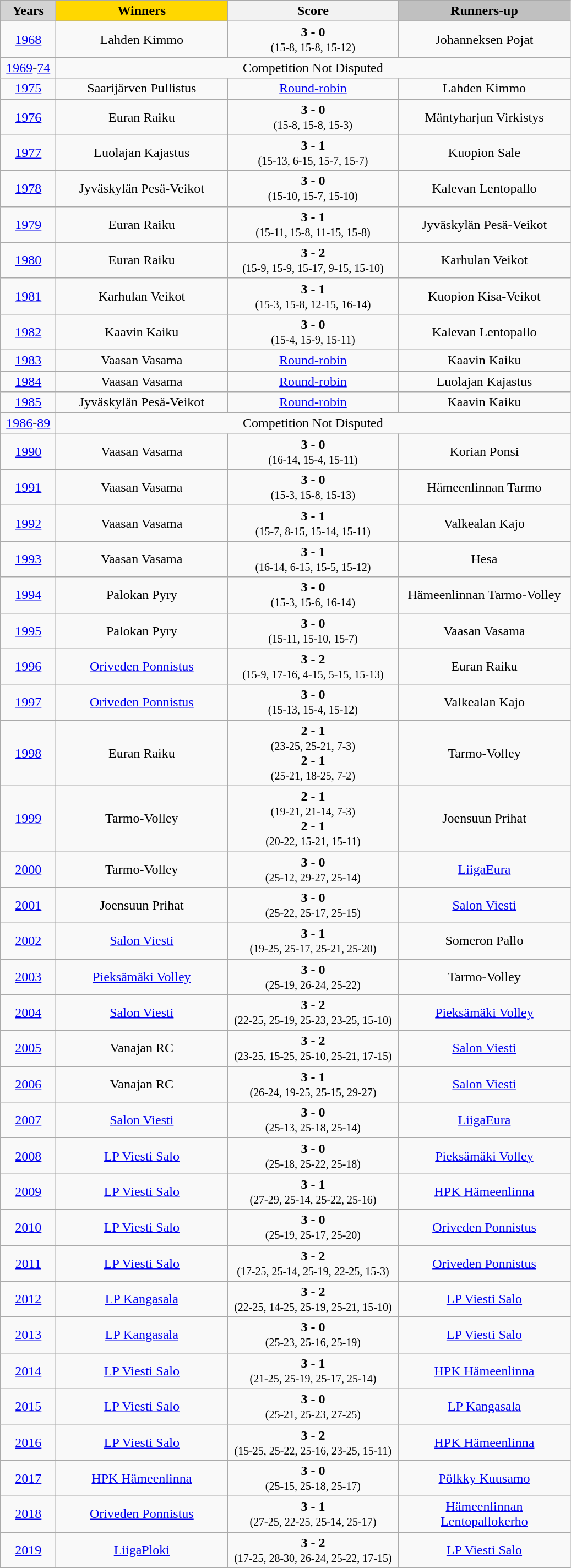<table class="wikitable">
<tr>
<th width=60; style="background:#d3d3d3">Years</th>
<th width=200; style="background:gold">Winners</th>
<th width=200>Score</th>
<th width=200; style="background:silver">Runners-up</th>
</tr>
<tr align=center>
<td><a href='#'>1968</a></td>
<td>Lahden Kimmo</td>
<td><strong>3 - 0</strong><br><small>(15-8, 15-8, 15-12)</small></td>
<td>Johanneksen Pojat</td>
</tr>
<tr align=center>
<td><a href='#'>1969</a>-<a href='#'>74</a></td>
<td colspan="3" align="center">Competition Not Disputed</td>
</tr>
<tr align=center>
<td><a href='#'>1975</a></td>
<td>Saarijärven Pullistus</td>
<td><a href='#'>Round-robin</a></td>
<td>Lahden Kimmo</td>
</tr>
<tr align=center>
<td><a href='#'>1976</a></td>
<td>Euran Raiku</td>
<td><strong>3 - 0</strong><br><small>(15-8, 15-8, 15-3)</small></td>
<td>Mäntyharjun Virkistys</td>
</tr>
<tr align=center>
<td><a href='#'>1977</a></td>
<td>Luolajan Kajastus</td>
<td><strong>3 - 1</strong><br><small>(15-13, 6-15, 15-7, 15-7)</small></td>
<td>Kuopion Sale</td>
</tr>
<tr align=center>
<td><a href='#'>1978</a></td>
<td>Jyväskylän Pesä-Veikot</td>
<td><strong>3 - 0</strong><br><small>(15-10, 15-7, 15-10)</small></td>
<td>Kalevan Lentopallo</td>
</tr>
<tr align=center>
<td><a href='#'>1979</a></td>
<td>Euran Raiku</td>
<td><strong>3 - 1</strong><br><small>(15-11, 15-8, 11-15, 15-8)</small></td>
<td>Jyväskylän Pesä-Veikot</td>
</tr>
<tr align=center>
<td><a href='#'>1980</a></td>
<td>Euran Raiku</td>
<td><strong>3 - 2</strong><br><small>(15-9, 15-9, 15-17, 9-15, 15-10)</small></td>
<td>Karhulan Veikot</td>
</tr>
<tr align=center>
<td><a href='#'>1981</a></td>
<td>Karhulan Veikot</td>
<td><strong>3 - 1</strong><br><small>(15-3, 15-8, 12-15, 16-14)</small></td>
<td>Kuopion Kisa-Veikot</td>
</tr>
<tr align=center>
<td><a href='#'>1982</a></td>
<td>Kaavin Kaiku</td>
<td><strong>3 - 0</strong><br><small>(15-4, 15-9, 15-11)</small></td>
<td>Kalevan Lentopallo</td>
</tr>
<tr align=center>
<td><a href='#'>1983</a></td>
<td>Vaasan Vasama</td>
<td><a href='#'>Round-robin</a></td>
<td>Kaavin Kaiku</td>
</tr>
<tr align=center>
<td><a href='#'>1984</a></td>
<td>Vaasan Vasama</td>
<td><a href='#'>Round-robin</a></td>
<td>Luolajan Kajastus</td>
</tr>
<tr align=center>
<td><a href='#'>1985</a></td>
<td>Jyväskylän Pesä-Veikot</td>
<td><a href='#'>Round-robin</a></td>
<td>Kaavin Kaiku</td>
</tr>
<tr align=center>
<td><a href='#'>1986</a>-<a href='#'>89</a></td>
<td colspan="3" align="center">Competition Not Disputed</td>
</tr>
<tr align=center>
<td><a href='#'>1990</a></td>
<td>Vaasan Vasama</td>
<td><strong>3 - 0</strong><br><small>(16-14, 15-4, 15-11)</small></td>
<td>Korian Ponsi</td>
</tr>
<tr align=center>
<td><a href='#'>1991</a></td>
<td>Vaasan Vasama</td>
<td><strong>3 - 0</strong><br><small>(15-3, 15-8,  15-13)</small></td>
<td>Hämeenlinnan Tarmo</td>
</tr>
<tr align=center>
<td><a href='#'>1992</a></td>
<td>Vaasan Vasama</td>
<td><strong>3 - 1</strong><br><small>(15-7, 8-15, 15-14, 15-11)</small></td>
<td>Valkealan Kajo</td>
</tr>
<tr align=center>
<td><a href='#'>1993</a></td>
<td>Vaasan Vasama</td>
<td><strong>3 - 1</strong><br><small>(16-14, 6-15, 15-5, 15-12)</small></td>
<td>Hesa</td>
</tr>
<tr align=center>
<td><a href='#'>1994</a></td>
<td>Palokan Pyry</td>
<td><strong>3 - 0</strong><br><small>(15-3, 15-6, 16-14)</small></td>
<td>Hämeenlinnan Tarmo-Volley</td>
</tr>
<tr align=center>
<td><a href='#'>1995</a></td>
<td>Palokan Pyry</td>
<td><strong>3 - 0</strong><br><small>(15-11, 15-10, 15-7)</small></td>
<td>Vaasan Vasama</td>
</tr>
<tr align=center>
<td><a href='#'>1996</a></td>
<td><a href='#'>Oriveden Ponnistus</a></td>
<td><strong>3 - 2</strong><br><small>(15-9, 17-16, 4-15, 5-15, 15-13)</small></td>
<td>Euran Raiku</td>
</tr>
<tr align=center>
<td><a href='#'>1997</a></td>
<td><a href='#'>Oriveden Ponnistus</a></td>
<td><strong>3 - 0</strong><br><small>(15-13, 15-4, 15-12)</small></td>
<td>Valkealan Kajo</td>
</tr>
<tr align=center>
<td><a href='#'>1998</a></td>
<td>Euran Raiku</td>
<td><strong>2 - 1</strong><br><small>(23-25, 25-21, 7-3)</small><br><strong>2 - 1</strong><br><small>(25-21, 18-25, 7-2)</small></td>
<td>Tarmo-Volley</td>
</tr>
<tr align=center>
<td><a href='#'>1999</a></td>
<td>Tarmo-Volley</td>
<td><strong>2 - 1</strong><br><small>(19-21, 21-14, 7-3)</small><br><strong>2 - 1</strong><br><small>(20-22, 15-21, 15-11)</small></td>
<td>Joensuun Prihat</td>
</tr>
<tr align=center>
<td><a href='#'>2000</a></td>
<td>Tarmo-Volley</td>
<td><strong>3 - 0</strong><br><small>(25-12, 29-27, 25-14)</small></td>
<td><a href='#'>LiigaEura</a></td>
</tr>
<tr align=center>
<td><a href='#'>2001</a></td>
<td>Joensuun Prihat</td>
<td><strong>3 - 0</strong><br><small>(25-22, 25-17, 25-15)</small></td>
<td><a href='#'>Salon Viesti</a></td>
</tr>
<tr align=center>
<td><a href='#'>2002</a></td>
<td><a href='#'>Salon Viesti</a></td>
<td><strong>3 - 1</strong><br><small>(19-25, 25-17, 25-21, 25-20)</small></td>
<td>Someron Pallo</td>
</tr>
<tr align=center>
<td><a href='#'>2003</a></td>
<td><a href='#'>Pieksämäki Volley</a></td>
<td><strong>3 - 0</strong><br><small>(25-19, 26-24, 25-22)</small></td>
<td>Tarmo-Volley</td>
</tr>
<tr align=center>
<td><a href='#'>2004</a></td>
<td><a href='#'>Salon Viesti</a></td>
<td><strong>3 - 2</strong><br><small>(22-25, 25-19, 25-23, 23-25, 15-10)</small></td>
<td><a href='#'>Pieksämäki Volley</a></td>
</tr>
<tr align=center>
<td><a href='#'>2005</a></td>
<td>Vanajan RC</td>
<td><strong>3 - 2</strong><br><small>(23-25, 15-25, 25-10, 25-21, 17-15)</small></td>
<td><a href='#'>Salon Viesti</a></td>
</tr>
<tr align=center>
<td><a href='#'>2006</a></td>
<td>Vanajan RC</td>
<td><strong>3 - 1</strong><br><small>(26-24, 19-25, 25-15, 29-27)</small></td>
<td><a href='#'>Salon Viesti</a></td>
</tr>
<tr align=center>
<td><a href='#'>2007</a></td>
<td><a href='#'>Salon Viesti</a></td>
<td><strong>3 - 0</strong><br><small>(25-13, 25-18, 25-14)</small></td>
<td><a href='#'>LiigaEura</a></td>
</tr>
<tr align=center>
<td><a href='#'>2008</a></td>
<td><a href='#'>LP Viesti Salo</a></td>
<td><strong>3 - 0</strong><br><small>(25-18, 25-22, 25-18)</small></td>
<td><a href='#'>Pieksämäki Volley</a></td>
</tr>
<tr align=center>
<td><a href='#'>2009</a></td>
<td><a href='#'>LP Viesti Salo</a></td>
<td><strong>3 - 1</strong><br><small>(27-29, 25-14,  25-22, 25-16)</small></td>
<td><a href='#'>HPK Hämeenlinna</a></td>
</tr>
<tr align=center>
<td><a href='#'>2010</a></td>
<td><a href='#'>LP Viesti Salo</a></td>
<td><strong>3 - 0</strong><br><small>(25-19, 25-17, 25-20)</small></td>
<td><a href='#'>Oriveden Ponnistus</a></td>
</tr>
<tr align=center>
<td><a href='#'>2011</a></td>
<td><a href='#'>LP Viesti Salo</a></td>
<td><strong>3 - 2</strong><br><small>(17-25, 25-14, 25-19, 22-25, 15-3)</small></td>
<td><a href='#'>Oriveden Ponnistus</a></td>
</tr>
<tr align=center>
<td><a href='#'>2012</a></td>
<td><a href='#'>LP Kangasala</a></td>
<td><strong>3 - 2</strong><br><small>(22-25, 14-25, 25-19, 25-21, 15-10)</small></td>
<td><a href='#'>LP Viesti Salo</a></td>
</tr>
<tr align=center>
<td><a href='#'>2013</a></td>
<td><a href='#'>LP Kangasala</a></td>
<td><strong>3 - 0</strong><br><small>(25-23, 25-16, 25-19)</small></td>
<td><a href='#'>LP Viesti Salo</a></td>
</tr>
<tr align=center>
<td><a href='#'>2014</a></td>
<td><a href='#'>LP Viesti Salo</a></td>
<td><strong>3 - 1</strong><br><small>(21-25, 25-19, 25-17, 25-14)</small></td>
<td><a href='#'>HPK Hämeenlinna</a></td>
</tr>
<tr align=center>
<td><a href='#'>2015</a></td>
<td><a href='#'>LP Viesti Salo</a></td>
<td><strong>3 - 0</strong><br><small>(25-21, 25-23, 27-25)</small></td>
<td><a href='#'>LP Kangasala</a></td>
</tr>
<tr align=center>
<td><a href='#'>2016</a></td>
<td><a href='#'>LP Viesti Salo</a></td>
<td><strong>3 - 2</strong><br><small>(15-25, 25-22, 25-16, 23-25, 15-11)</small></td>
<td><a href='#'>HPK Hämeenlinna</a></td>
</tr>
<tr align=center>
<td><a href='#'>2017</a></td>
<td><a href='#'>HPK Hämeenlinna</a></td>
<td><strong>3 - 0</strong><br><small>(25-15, 25-18, 25-17)</small></td>
<td><a href='#'>Pölkky Kuusamo</a></td>
</tr>
<tr align=center>
<td><a href='#'>2018</a></td>
<td><a href='#'>Oriveden Ponnistus</a></td>
<td><strong>3 - 1</strong><br><small>(27-25, 22-25, 25-14, 25-17)</small></td>
<td><a href='#'>Hämeenlinnan Lentopallokerho</a></td>
</tr>
<tr align=center>
<td><a href='#'>2019</a></td>
<td><a href='#'>LiigaPloki</a></td>
<td><strong>3 - 2</strong><br><small>(17-25, 28-30, 26-24, 25-22, 17-15)</small></td>
<td><a href='#'>LP Viesti Salo</a></td>
</tr>
</table>
